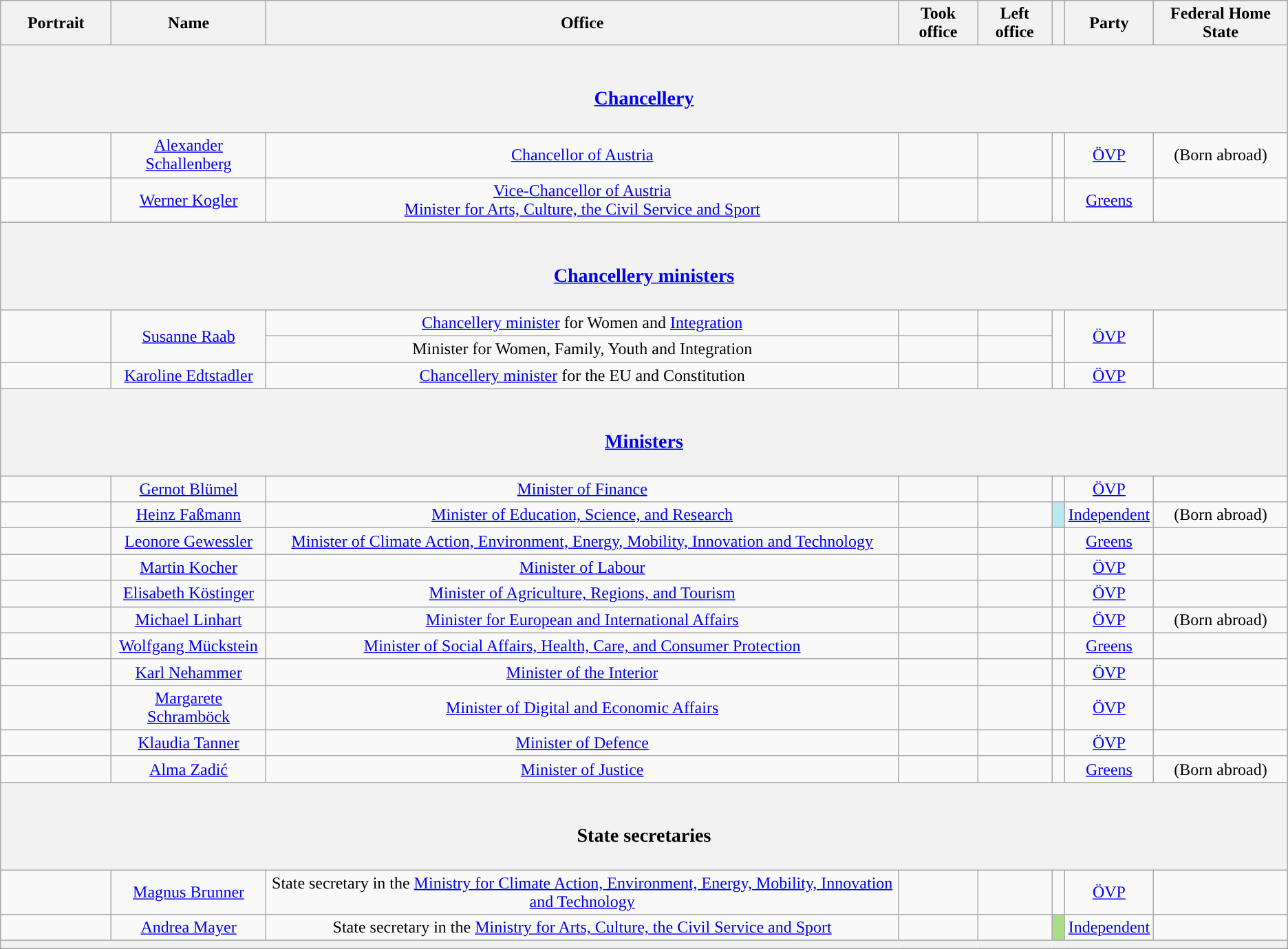<table class="wikitable sortable" style="border:#555; text-align:center; ">
<tr>
<th class="unsortable" style="width:100px;">Portrait</th>
<th>Name</th>
<th>Office</th>
<th>Took office</th>
<th>Left office</th>
<th class="unsortable" style="width:5px;"></th>
<th>Party</th>
<th>Federal Home State</th>
</tr>
<tr>
<th colspan="9"><br><h3><a href='#'>Chancellery</a></h3></th>
</tr>
<tr>
<td></td>
<td><a href='#'>Alexander Schallenberg</a></td>
<td><a href='#'>Chancellor of Austria</a></td>
<td></td>
<td></td>
<td style="background-color: "></td>
<td><a href='#'>ÖVP</a></td>
<td>(Born abroad)</td>
</tr>
<tr>
<td></td>
<td><a href='#'>Werner Kogler</a></td>
<td><a href='#'>Vice-Chancellor of Austria</a><br><a href='#'>Minister for Arts, Culture, the Civil Service and Sport</a></td>
<td></td>
<td></td>
<td style="background-color: "></td>
<td><a href='#'>Greens</a></td>
<td></td>
</tr>
<tr>
<th colspan="9"><br><h3><a href='#'>Chancellery ministers</a></h3></th>
</tr>
<tr>
<td rowspan="2"></td>
<td rowspan="2"><a href='#'>Susanne Raab</a></td>
<td><a href='#'>Chancellery minister</a> for Women and <a href='#'>Integration</a></td>
<td></td>
<td></td>
<td rowspan="2" style="background-color: "></td>
<td rowspan="2"><a href='#'>ÖVP</a></td>
<td rowspan="2"></td>
</tr>
<tr>
<td>Minister for Women, Family, Youth and Integration</td>
<td></td>
<td></td>
</tr>
<tr>
<td></td>
<td><a href='#'>Karoline Edtstadler</a></td>
<td><a href='#'>Chancellery minister</a> for the EU and Constitution</td>
<td></td>
<td></td>
<td style="background-color: "></td>
<td><a href='#'>ÖVP</a></td>
<td></td>
</tr>
<tr>
<th colspan="9"><br><h3><a href='#'>Ministers</a></h3></th>
</tr>
<tr>
<td></td>
<td><a href='#'>Gernot Blümel</a></td>
<td><a href='#'>Minister of Finance</a></td>
<td></td>
<td></td>
<td style="background-color: "></td>
<td><a href='#'>ÖVP</a></td>
<td></td>
</tr>
<tr>
<td></td>
<td><a href='#'>Heinz Faßmann</a></td>
<td><a href='#'>Minister of Education, Science, and Research</a></td>
<td></td>
<td></td>
<td style="background-color: #b9eaf1"></td>
<td><a href='#'>Independent</a><br></td>
<td>(Born abroad)</td>
</tr>
<tr>
<td></td>
<td><a href='#'>Leonore Gewessler</a></td>
<td><a href='#'>Minister of Climate Action, Environment, Energy, Mobility, Innovation and Technology</a></td>
<td></td>
<td></td>
<td style="background-color: "></td>
<td><a href='#'>Greens</a></td>
<td></td>
</tr>
<tr>
<td></td>
<td><a href='#'>Martin Kocher</a></td>
<td><a href='#'>Minister of Labour</a></td>
<td></td>
<td></td>
<td style="background-color: "></td>
<td><a href='#'>ÖVP</a></td>
<td></td>
</tr>
<tr>
<td></td>
<td><a href='#'>Elisabeth Köstinger</a></td>
<td><a href='#'>Minister of Agriculture, Regions, and Tourism</a></td>
<td></td>
<td></td>
<td style="background-color: "></td>
<td><a href='#'>ÖVP</a></td>
<td></td>
</tr>
<tr>
<td></td>
<td><a href='#'>Michael Linhart</a></td>
<td><a href='#'>Minister for European and International Affairs</a></td>
<td></td>
<td></td>
<td style="background-color: "></td>
<td><a href='#'>ÖVP</a></td>
<td>(Born abroad)</td>
</tr>
<tr>
<td></td>
<td><a href='#'>Wolfgang Mückstein</a></td>
<td><a href='#'>Minister of Social Affairs, Health, Care, and Consumer Protection</a></td>
<td></td>
<td></td>
<td style="background-color: "></td>
<td><a href='#'>Greens</a></td>
<td></td>
</tr>
<tr>
<td></td>
<td><a href='#'>Karl Nehammer</a></td>
<td><a href='#'>Minister of the Interior</a></td>
<td></td>
<td></td>
<td style="background-color: "></td>
<td><a href='#'>ÖVP</a></td>
<td></td>
</tr>
<tr>
<td></td>
<td><a href='#'>Margarete Schramböck</a></td>
<td><a href='#'>Minister of Digital and Economic Affairs</a></td>
<td></td>
<td></td>
<td style="background-color: "></td>
<td><a href='#'>ÖVP</a></td>
<td></td>
</tr>
<tr>
<td></td>
<td><a href='#'>Klaudia Tanner</a></td>
<td><a href='#'>Minister of Defence</a></td>
<td></td>
<td></td>
<td style="background-color: "></td>
<td><a href='#'>ÖVP</a></td>
<td></td>
</tr>
<tr>
<td></td>
<td><a href='#'>Alma Zadić</a></td>
<td><a href='#'>Minister of Justice</a></td>
<td></td>
<td></td>
<td style="background-color: "></td>
<td><a href='#'>Greens</a></td>
<td>(Born abroad)</td>
</tr>
<tr>
<th colspan="9"><br><h3>State secretaries</h3></th>
</tr>
<tr>
<td></td>
<td><a href='#'>Magnus Brunner</a></td>
<td>State secretary in the <a href='#'>Ministry for Climate Action, Environment, Energy, Mobility, Innovation and Technology</a></td>
<td></td>
<td></td>
<td style="background-color: "></td>
<td><a href='#'>ÖVP</a></td>
<td></td>
</tr>
<tr>
<td></td>
<td><a href='#'>Andrea Mayer</a></td>
<td>State secretary in the <a href='#'>Ministry for Arts, Culture, the Civil Service and Sport</a></td>
<td></td>
<td></td>
<td style="background-color: #aadd88"></td>
<td><a href='#'>Independent</a><br></td>
<td></td>
</tr>
<tr>
<th colspan="9"></th>
</tr>
</table>
